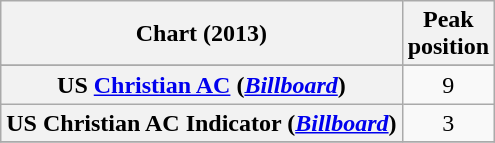<table class="wikitable sortable plainrowheaders" style="text-align:center">
<tr>
<th scope="col">Chart (2013)</th>
<th scope="col">Peak<br>position</th>
</tr>
<tr>
</tr>
<tr>
</tr>
<tr>
<th scope="row">US <a href='#'>Christian AC</a> (<em><a href='#'>Billboard</a></em>)</th>
<td>9</td>
</tr>
<tr>
<th scope="row">US Christian AC Indicator (<em><a href='#'>Billboard</a></em>)</th>
<td>3</td>
</tr>
<tr>
</tr>
</table>
